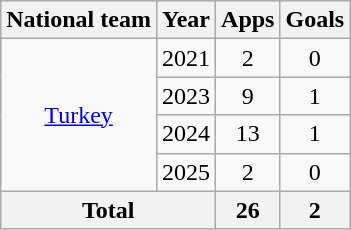<table class="wikitable" style="text-align:center">
<tr>
<th>National team</th>
<th>Year</th>
<th>Apps</th>
<th>Goals</th>
</tr>
<tr>
<td rowspan="4"><a href='#'>Turkey</a></td>
<td>2021</td>
<td>2</td>
<td>0</td>
</tr>
<tr>
<td>2023</td>
<td>9</td>
<td>1</td>
</tr>
<tr>
<td>2024</td>
<td>13</td>
<td>1</td>
</tr>
<tr>
<td>2025</td>
<td>2</td>
<td>0</td>
</tr>
<tr>
<th colspan="2">Total</th>
<th>26</th>
<th>2</th>
</tr>
</table>
